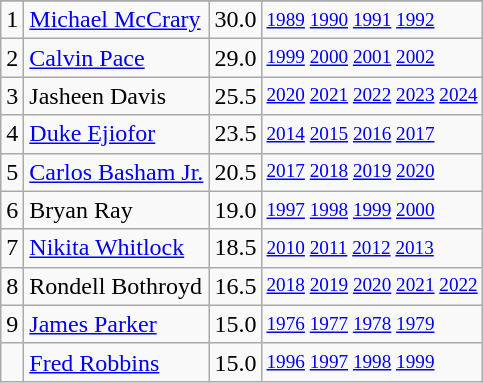<table class="wikitable">
<tr>
</tr>
<tr>
<td>1</td>
<td><a href='#'>Michael McCrary</a></td>
<td>30.0</td>
<td style="font-size:80%;"><a href='#'>1989</a> <a href='#'>1990</a> <a href='#'>1991</a> <a href='#'>1992</a></td>
</tr>
<tr>
<td>2</td>
<td><a href='#'>Calvin Pace</a></td>
<td>29.0</td>
<td style="font-size:80%;"><a href='#'>1999</a> <a href='#'>2000</a> <a href='#'>2001</a> <a href='#'>2002</a></td>
</tr>
<tr>
<td>3</td>
<td>Jasheen Davis</td>
<td>25.5</td>
<td style="font-size:80%;"><a href='#'>2020</a> <a href='#'>2021</a> <a href='#'>2022</a> <a href='#'>2023</a> <a href='#'>2024</a></td>
</tr>
<tr>
<td>4</td>
<td><a href='#'>Duke Ejiofor</a></td>
<td>23.5</td>
<td style="font-size:80%;"><a href='#'>2014</a> <a href='#'>2015</a> <a href='#'>2016</a> <a href='#'>2017</a></td>
</tr>
<tr>
<td>5</td>
<td><a href='#'>Carlos Basham Jr.</a></td>
<td>20.5</td>
<td style="font-size:80%;"><a href='#'>2017</a> <a href='#'>2018</a> <a href='#'>2019</a> <a href='#'>2020</a></td>
</tr>
<tr>
<td>6</td>
<td>Bryan Ray</td>
<td>19.0</td>
<td style="font-size:80%;"><a href='#'>1997</a> <a href='#'>1998</a> <a href='#'>1999</a> <a href='#'>2000</a></td>
</tr>
<tr>
<td>7</td>
<td><a href='#'>Nikita Whitlock</a></td>
<td>18.5</td>
<td style="font-size:80%;"><a href='#'>2010</a> <a href='#'>2011</a> <a href='#'>2012</a> <a href='#'>2013</a></td>
</tr>
<tr>
<td>8</td>
<td>Rondell Bothroyd</td>
<td>16.5</td>
<td style="font-size:80%;"><a href='#'>2018</a> <a href='#'>2019</a> <a href='#'>2020</a> <a href='#'>2021</a> <a href='#'>2022</a></td>
</tr>
<tr>
<td>9</td>
<td><a href='#'>James Parker</a></td>
<td>15.0</td>
<td style="font-size:80%;"><a href='#'>1976</a> <a href='#'>1977</a> <a href='#'>1978</a> <a href='#'>1979</a></td>
</tr>
<tr>
<td></td>
<td><a href='#'>Fred Robbins</a></td>
<td>15.0</td>
<td style="font-size:80%;"><a href='#'>1996</a> <a href='#'>1997</a> <a href='#'>1998</a> <a href='#'>1999</a></td>
</tr>
</table>
